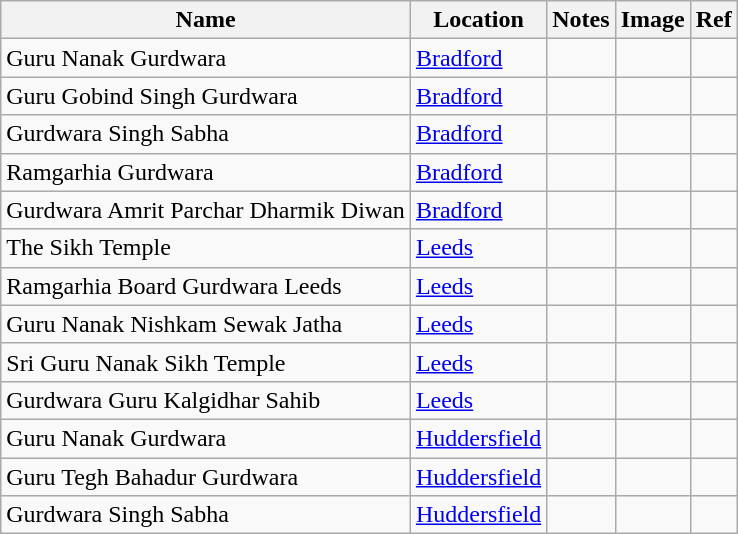<table class="wikitable sortable">
<tr>
<th>Name</th>
<th>Location</th>
<th>Notes</th>
<th>Image</th>
<th>Ref</th>
</tr>
<tr>
<td>Guru Nanak Gurdwara</td>
<td><a href='#'>Bradford</a></td>
<td></td>
<td></td>
<td></td>
</tr>
<tr>
<td>Guru Gobind Singh Gurdwara</td>
<td><a href='#'>Bradford</a></td>
<td></td>
<td></td>
<td></td>
</tr>
<tr>
<td>Gurdwara Singh Sabha</td>
<td><a href='#'>Bradford</a></td>
<td></td>
<td></td>
<td></td>
</tr>
<tr>
<td>Ramgarhia Gurdwara</td>
<td><a href='#'>Bradford</a></td>
<td></td>
<td></td>
<td></td>
</tr>
<tr>
<td>Gurdwara Amrit Parchar Dharmik Diwan</td>
<td><a href='#'>Bradford</a></td>
<td></td>
<td></td>
<td></td>
</tr>
<tr>
<td>The Sikh Temple</td>
<td><a href='#'>Leeds</a></td>
<td></td>
<td></td>
<td></td>
</tr>
<tr>
<td>Ramgarhia Board Gurdwara Leeds</td>
<td><a href='#'>Leeds</a></td>
<td></td>
<td></td>
<td></td>
</tr>
<tr>
<td>Guru Nanak Nishkam Sewak Jatha</td>
<td><a href='#'>Leeds</a></td>
<td></td>
<td></td>
<td></td>
</tr>
<tr>
<td>Sri Guru Nanak Sikh Temple</td>
<td><a href='#'>Leeds</a></td>
<td></td>
<td></td>
<td></td>
</tr>
<tr>
<td>Gurdwara Guru Kalgidhar Sahib</td>
<td><a href='#'>Leeds</a></td>
<td></td>
<td></td>
<td></td>
</tr>
<tr>
<td>Guru Nanak Gurdwara</td>
<td><a href='#'>Huddersfield</a></td>
<td></td>
<td></td>
<td></td>
</tr>
<tr>
<td>Guru Tegh Bahadur Gurdwara</td>
<td><a href='#'>Huddersfield</a></td>
<td></td>
<td></td>
<td></td>
</tr>
<tr>
<td>Gurdwara Singh Sabha</td>
<td><a href='#'>Huddersfield</a></td>
<td></td>
<td></td>
<td></td>
</tr>
</table>
